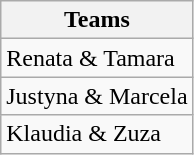<table class="wikitable">
<tr>
<th>Teams</th>
</tr>
<tr>
<td>Renata & Tamara</td>
</tr>
<tr>
<td>Justyna & Marcela</td>
</tr>
<tr>
<td>Klaudia & Zuza</td>
</tr>
</table>
